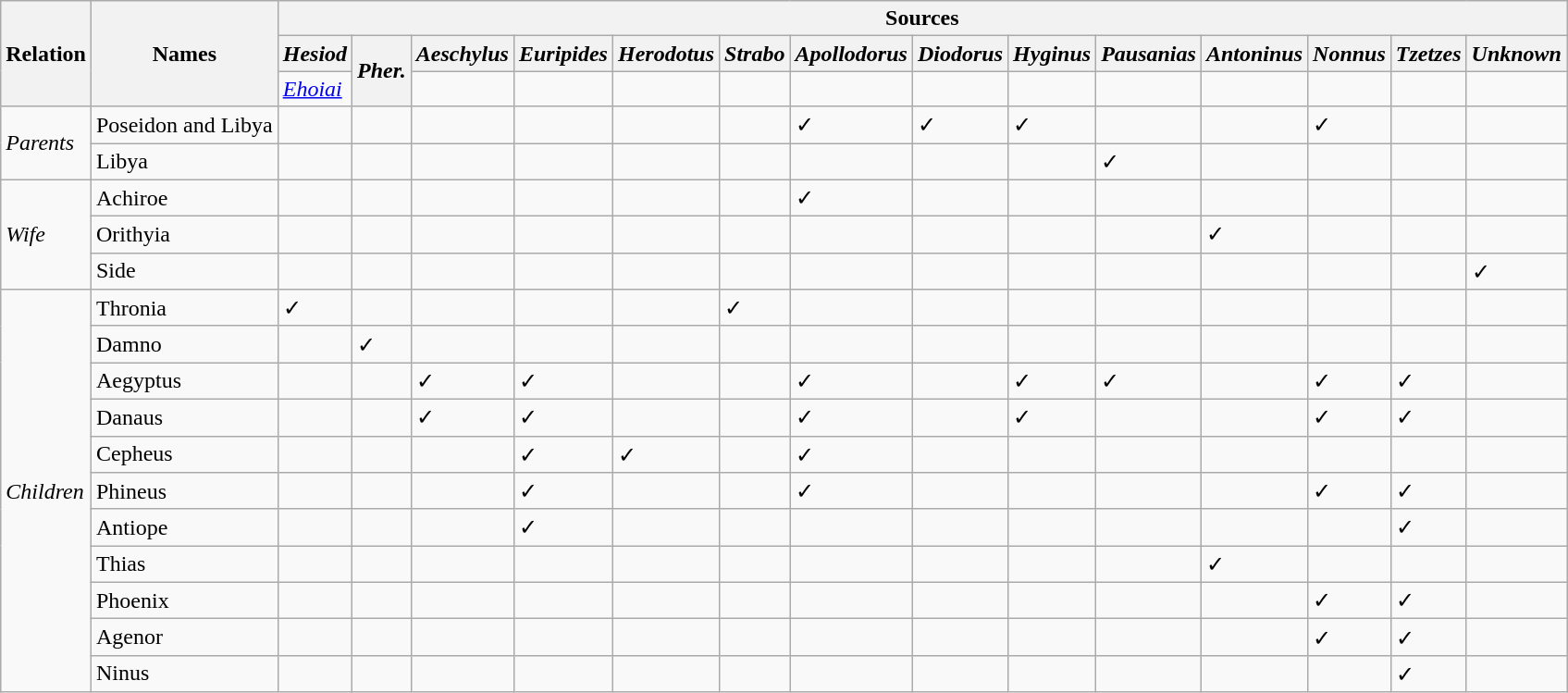<table class="wikitable">
<tr>
<th rowspan="3">Relation</th>
<th rowspan="3">Names</th>
<th colspan="14">Sources</th>
</tr>
<tr>
<th><em>Hesiod</em></th>
<th rowspan="2"><em>Pher.</em></th>
<th><em>Aeschylus</em></th>
<th><em>Euripides</em></th>
<th><em>Herodotus</em></th>
<th><em>Strabo</em></th>
<th><em>Apollodorus</em></th>
<th><em>Diodorus</em></th>
<th><em>Hyginus</em></th>
<th><em>Pausanias</em></th>
<th><em>Antoninus</em></th>
<th><em>Nonnus</em></th>
<th><em>Tzetzes</em></th>
<th><em>Unknown</em></th>
</tr>
<tr>
<td><em><a href='#'>Ehoiai</a></em></td>
<td></td>
<td></td>
<td></td>
<td></td>
<td></td>
<td></td>
<td></td>
<td></td>
<td></td>
<td></td>
<td></td>
<td></td>
</tr>
<tr>
<td rowspan="2"><em>Parents</em></td>
<td>Poseidon and Libya</td>
<td></td>
<td></td>
<td></td>
<td></td>
<td></td>
<td></td>
<td>✓</td>
<td>✓</td>
<td>✓</td>
<td></td>
<td></td>
<td>✓</td>
<td></td>
<td></td>
</tr>
<tr>
<td>Libya</td>
<td></td>
<td></td>
<td></td>
<td></td>
<td></td>
<td></td>
<td></td>
<td></td>
<td></td>
<td>✓</td>
<td></td>
<td></td>
<td></td>
<td></td>
</tr>
<tr>
<td rowspan="3"><em>Wife</em></td>
<td>Achiroe</td>
<td></td>
<td></td>
<td></td>
<td></td>
<td></td>
<td></td>
<td>✓</td>
<td></td>
<td></td>
<td></td>
<td></td>
<td></td>
<td></td>
<td></td>
</tr>
<tr>
<td>Orithyia</td>
<td></td>
<td></td>
<td></td>
<td></td>
<td></td>
<td></td>
<td></td>
<td></td>
<td></td>
<td></td>
<td>✓</td>
<td></td>
<td></td>
<td></td>
</tr>
<tr>
<td>Side</td>
<td></td>
<td></td>
<td></td>
<td></td>
<td></td>
<td></td>
<td></td>
<td></td>
<td></td>
<td></td>
<td></td>
<td></td>
<td></td>
<td>✓</td>
</tr>
<tr>
<td rowspan="11"><em>Children</em></td>
<td>Thronia</td>
<td>✓</td>
<td></td>
<td></td>
<td></td>
<td></td>
<td>✓</td>
<td></td>
<td></td>
<td></td>
<td></td>
<td></td>
<td></td>
<td></td>
<td></td>
</tr>
<tr>
<td>Damno</td>
<td></td>
<td>✓</td>
<td></td>
<td></td>
<td></td>
<td></td>
<td></td>
<td></td>
<td></td>
<td></td>
<td></td>
<td></td>
<td></td>
<td></td>
</tr>
<tr>
<td>Aegyptus</td>
<td></td>
<td></td>
<td>✓</td>
<td>✓</td>
<td></td>
<td></td>
<td>✓</td>
<td></td>
<td>✓</td>
<td>✓</td>
<td></td>
<td>✓</td>
<td>✓</td>
<td></td>
</tr>
<tr>
<td>Danaus</td>
<td></td>
<td></td>
<td>✓</td>
<td>✓</td>
<td></td>
<td></td>
<td>✓</td>
<td></td>
<td>✓</td>
<td></td>
<td></td>
<td>✓</td>
<td>✓</td>
<td></td>
</tr>
<tr>
<td>Cepheus</td>
<td></td>
<td></td>
<td></td>
<td>✓</td>
<td>✓</td>
<td></td>
<td>✓</td>
<td></td>
<td></td>
<td></td>
<td></td>
<td></td>
<td></td>
<td></td>
</tr>
<tr>
<td>Phineus</td>
<td></td>
<td></td>
<td></td>
<td>✓</td>
<td></td>
<td></td>
<td>✓</td>
<td></td>
<td></td>
<td></td>
<td></td>
<td>✓</td>
<td>✓</td>
<td></td>
</tr>
<tr>
<td>Antiope</td>
<td></td>
<td></td>
<td></td>
<td>✓</td>
<td></td>
<td></td>
<td></td>
<td></td>
<td></td>
<td></td>
<td></td>
<td></td>
<td>✓</td>
<td></td>
</tr>
<tr>
<td>Thias</td>
<td></td>
<td></td>
<td></td>
<td></td>
<td></td>
<td></td>
<td></td>
<td></td>
<td></td>
<td></td>
<td>✓</td>
<td></td>
<td></td>
<td></td>
</tr>
<tr>
<td>Phoenix</td>
<td></td>
<td></td>
<td></td>
<td></td>
<td></td>
<td></td>
<td></td>
<td></td>
<td></td>
<td></td>
<td></td>
<td>✓</td>
<td>✓</td>
<td></td>
</tr>
<tr>
<td>Agenor</td>
<td></td>
<td></td>
<td></td>
<td></td>
<td></td>
<td></td>
<td></td>
<td></td>
<td></td>
<td></td>
<td></td>
<td>✓</td>
<td>✓</td>
<td></td>
</tr>
<tr>
<td>Ninus</td>
<td></td>
<td></td>
<td></td>
<td></td>
<td></td>
<td></td>
<td></td>
<td></td>
<td></td>
<td></td>
<td></td>
<td></td>
<td>✓</td>
<td></td>
</tr>
</table>
